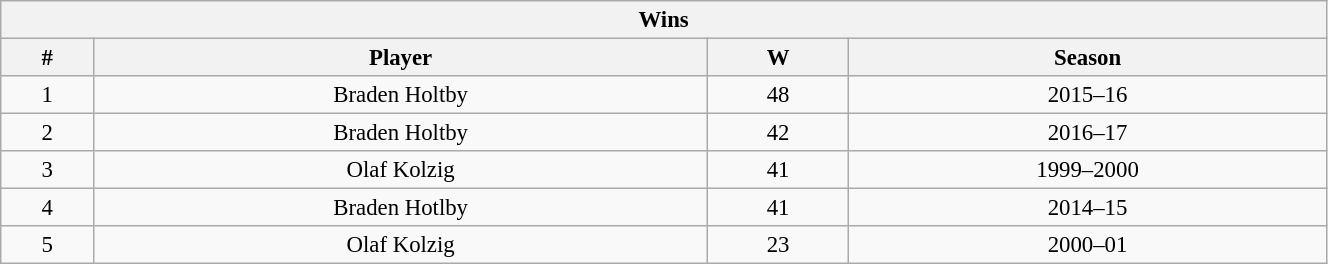<table class="wikitable" style="text-align: center; font-size: 95%" width="70%">
<tr>
<th colspan="4">Wins</th>
</tr>
<tr>
<th>#</th>
<th>Player</th>
<th>W</th>
<th>Season</th>
</tr>
<tr>
<td>1</td>
<td>Braden Holtby</td>
<td>48</td>
<td>2015–16</td>
</tr>
<tr>
<td>2</td>
<td>Braden Holtby</td>
<td>42</td>
<td>2016–17</td>
</tr>
<tr>
<td>3</td>
<td>Olaf Kolzig</td>
<td>41</td>
<td>1999–2000</td>
</tr>
<tr>
<td>4</td>
<td>Braden Hotlby</td>
<td>41</td>
<td>2014–15</td>
</tr>
<tr>
<td>5</td>
<td>Olaf Kolzig</td>
<td>23</td>
<td>2000–01</td>
</tr>
</table>
